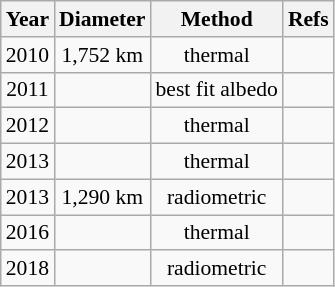<table class="wikitable floatleft" style="text-align: center; font-size: 0.9em; margin-right: 12px;">
<tr>
<th>Year</th>
<th>Diameter</th>
<th>Method</th>
<th>Refs</th>
</tr>
<tr>
<td>2010</td>
<td>1,752 km</td>
<td>thermal</td>
<td></td>
</tr>
<tr>
<td>2011</td>
<td></td>
<td>best fit albedo</td>
<td></td>
</tr>
<tr>
<td>2012</td>
<td></td>
<td>thermal</td>
<td></td>
</tr>
<tr>
<td>2013</td>
<td></td>
<td>thermal</td>
<td></td>
</tr>
<tr>
<td>2013</td>
<td>1,290 km</td>
<td>radiometric</td>
<td></td>
</tr>
<tr>
<td>2016</td>
<td></td>
<td>thermal</td>
<td></td>
</tr>
<tr>
<td>2018</td>
<td></td>
<td>radiometric</td>
<td></td>
</tr>
</table>
